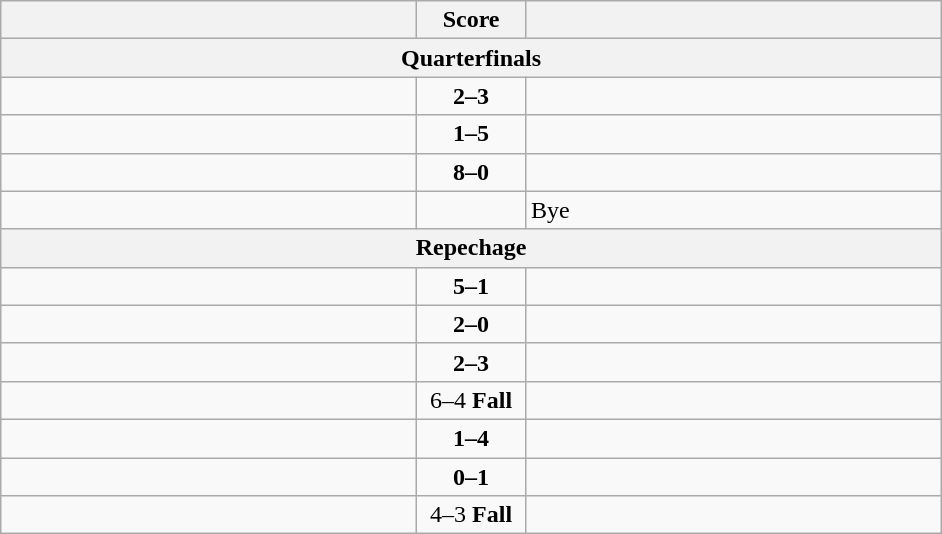<table class="wikitable" style="text-align: left;">
<tr>
<th align="right" width="270"></th>
<th width="65">Score</th>
<th align="left" width="270"></th>
</tr>
<tr>
<th colspan="3">Quarterfinals</th>
</tr>
<tr>
<td></td>
<td align=center><strong>2–3</strong></td>
<td><strong></strong></td>
</tr>
<tr>
<td></td>
<td align=center><strong>1–5</strong></td>
<td><strong></strong></td>
</tr>
<tr>
<td><strong></strong></td>
<td align=center><strong>8–0</strong></td>
<td></td>
</tr>
<tr>
<td><strong></strong></td>
<td></td>
<td>Bye</td>
</tr>
<tr>
<th colspan="3">Repechage</th>
</tr>
<tr>
<td><strong></strong></td>
<td align=center><strong>5–1</strong></td>
<td></td>
</tr>
<tr>
<td><strong></strong></td>
<td align=center><strong>2–0</strong></td>
<td></td>
</tr>
<tr>
<td></td>
<td align=center><strong>2–3</strong></td>
<td><strong></strong></td>
</tr>
<tr>
<td><strong></strong></td>
<td align=center>6–4 <strong>Fall</strong></td>
<td></td>
</tr>
<tr>
<td></td>
<td align=center><strong>1–4</strong></td>
<td><strong></strong></td>
</tr>
<tr>
<td></td>
<td align=center><strong>0–1</strong></td>
<td><strong></strong></td>
</tr>
<tr>
<td><strong></strong></td>
<td align=center>4–3 <strong>Fall</strong></td>
<td></td>
</tr>
</table>
